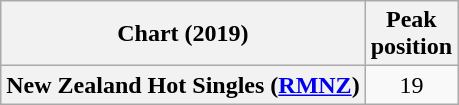<table class="wikitable plainrowheaders" style="text-align:center">
<tr>
<th scope="col">Chart (2019)</th>
<th scope="col">Peak<br>position</th>
</tr>
<tr>
<th scope="row">New Zealand Hot Singles (<a href='#'>RMNZ</a>)</th>
<td>19</td>
</tr>
</table>
